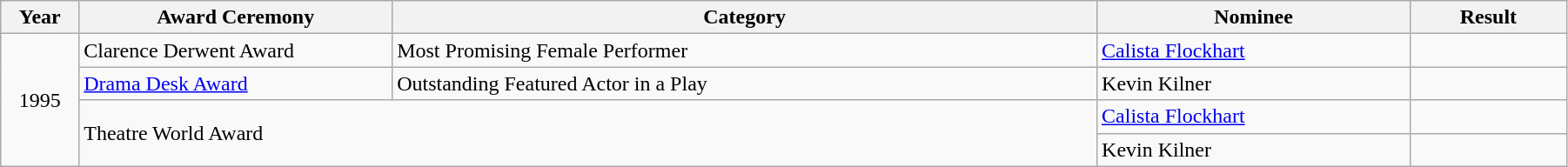<table class="wikitable" width="95%">
<tr>
<th width="5%">Year</th>
<th width="20%">Award Ceremony</th>
<th width="45%">Category</th>
<th width="20%">Nominee</th>
<th width="10%">Result</th>
</tr>
<tr>
<td rowspan="4" align="center">1995</td>
<td>Clarence Derwent Award</td>
<td>Most Promising Female Performer</td>
<td><a href='#'>Calista Flockhart</a></td>
<td></td>
</tr>
<tr>
<td><a href='#'>Drama Desk Award</a></td>
<td>Outstanding Featured Actor in a Play</td>
<td>Kevin Kilner</td>
<td></td>
</tr>
<tr>
<td colspan="2" rowspan="2">Theatre World Award</td>
<td><a href='#'>Calista Flockhart</a></td>
<td></td>
</tr>
<tr>
<td>Kevin Kilner</td>
<td></td>
</tr>
</table>
